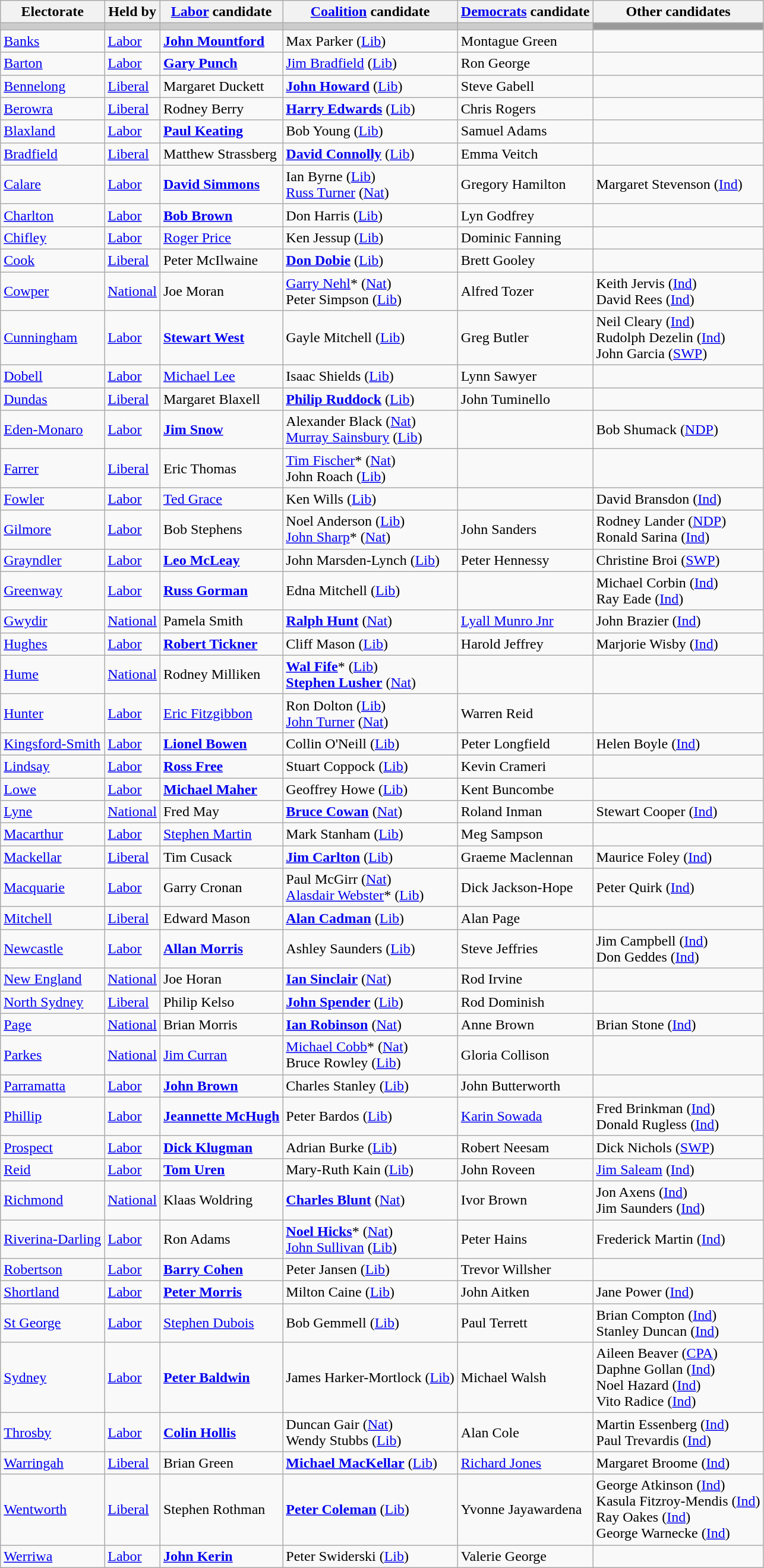<table class="wikitable">
<tr>
<th>Electorate</th>
<th>Held by</th>
<th><a href='#'>Labor</a> candidate</th>
<th><a href='#'>Coalition</a> candidate</th>
<th><a href='#'>Democrats</a> candidate</th>
<th>Other candidates</th>
</tr>
<tr bgcolor="#cccccc">
<td></td>
<td></td>
<td></td>
<td></td>
<td></td>
<td bgcolor="#999999"></td>
</tr>
<tr>
<td><a href='#'>Banks</a></td>
<td><a href='#'>Labor</a></td>
<td><strong><a href='#'>John Mountford</a></strong></td>
<td>Max Parker (<a href='#'>Lib</a>)</td>
<td>Montague Green</td>
<td></td>
</tr>
<tr>
<td><a href='#'>Barton</a></td>
<td><a href='#'>Labor</a></td>
<td><strong><a href='#'>Gary Punch</a></strong></td>
<td><a href='#'>Jim Bradfield</a> (<a href='#'>Lib</a>)</td>
<td>Ron George</td>
<td></td>
</tr>
<tr>
<td><a href='#'>Bennelong</a></td>
<td><a href='#'>Liberal</a></td>
<td>Margaret Duckett</td>
<td><strong><a href='#'>John Howard</a></strong> (<a href='#'>Lib</a>)</td>
<td>Steve Gabell</td>
<td></td>
</tr>
<tr>
<td><a href='#'>Berowra</a></td>
<td><a href='#'>Liberal</a></td>
<td>Rodney Berry</td>
<td><strong><a href='#'>Harry Edwards</a></strong> (<a href='#'>Lib</a>)</td>
<td>Chris Rogers</td>
<td></td>
</tr>
<tr>
<td><a href='#'>Blaxland</a></td>
<td><a href='#'>Labor</a></td>
<td><strong><a href='#'>Paul Keating</a></strong></td>
<td>Bob Young (<a href='#'>Lib</a>)</td>
<td>Samuel Adams</td>
<td></td>
</tr>
<tr>
<td><a href='#'>Bradfield</a></td>
<td><a href='#'>Liberal</a></td>
<td>Matthew Strassberg</td>
<td><strong><a href='#'>David Connolly</a></strong> (<a href='#'>Lib</a>)</td>
<td>Emma Veitch</td>
<td></td>
</tr>
<tr>
<td><a href='#'>Calare</a></td>
<td><a href='#'>Labor</a></td>
<td><strong><a href='#'>David Simmons</a></strong></td>
<td>Ian Byrne (<a href='#'>Lib</a>)<br><a href='#'>Russ Turner</a> (<a href='#'>Nat</a>)</td>
<td>Gregory Hamilton</td>
<td>Margaret Stevenson (<a href='#'>Ind</a>)</td>
</tr>
<tr>
<td><a href='#'>Charlton</a></td>
<td><a href='#'>Labor</a></td>
<td><strong><a href='#'>Bob Brown</a></strong></td>
<td>Don Harris (<a href='#'>Lib</a>)</td>
<td>Lyn Godfrey</td>
<td></td>
</tr>
<tr>
<td><a href='#'>Chifley</a></td>
<td><a href='#'>Labor</a></td>
<td><a href='#'>Roger Price</a></td>
<td>Ken Jessup (<a href='#'>Lib</a>)</td>
<td>Dominic Fanning</td>
<td></td>
</tr>
<tr>
<td><a href='#'>Cook</a></td>
<td><a href='#'>Liberal</a></td>
<td>Peter McIlwaine</td>
<td><strong><a href='#'>Don Dobie</a></strong> (<a href='#'>Lib</a>)</td>
<td>Brett Gooley</td>
<td></td>
</tr>
<tr>
<td><a href='#'>Cowper</a></td>
<td><a href='#'>National</a></td>
<td>Joe Moran</td>
<td><a href='#'>Garry Nehl</a>* (<a href='#'>Nat</a>)<br>Peter Simpson (<a href='#'>Lib</a>)</td>
<td>Alfred Tozer</td>
<td>Keith Jervis (<a href='#'>Ind</a>)<br>David Rees (<a href='#'>Ind</a>)</td>
</tr>
<tr>
<td><a href='#'>Cunningham</a></td>
<td><a href='#'>Labor</a></td>
<td><strong><a href='#'>Stewart West</a></strong></td>
<td>Gayle Mitchell (<a href='#'>Lib</a>)</td>
<td>Greg Butler</td>
<td>Neil Cleary (<a href='#'>Ind</a>)<br>Rudolph Dezelin (<a href='#'>Ind</a>)<br>John Garcia (<a href='#'>SWP</a>)</td>
</tr>
<tr>
<td><a href='#'>Dobell</a></td>
<td><a href='#'>Labor</a></td>
<td><a href='#'>Michael Lee</a></td>
<td>Isaac Shields (<a href='#'>Lib</a>)</td>
<td>Lynn Sawyer</td>
<td></td>
</tr>
<tr>
<td><a href='#'>Dundas</a></td>
<td><a href='#'>Liberal</a></td>
<td>Margaret Blaxell</td>
<td><strong><a href='#'>Philip Ruddock</a></strong> (<a href='#'>Lib</a>)</td>
<td>John Tuminello</td>
<td></td>
</tr>
<tr>
<td><a href='#'>Eden-Monaro</a></td>
<td><a href='#'>Labor</a></td>
<td><strong><a href='#'>Jim Snow</a></strong></td>
<td>Alexander Black (<a href='#'>Nat</a>)<br><a href='#'>Murray Sainsbury</a> (<a href='#'>Lib</a>)</td>
<td></td>
<td>Bob Shumack (<a href='#'>NDP</a>)</td>
</tr>
<tr>
<td><a href='#'>Farrer</a></td>
<td><a href='#'>Liberal</a></td>
<td>Eric Thomas</td>
<td><a href='#'>Tim Fischer</a>* (<a href='#'>Nat</a>)<br>John Roach (<a href='#'>Lib</a>)</td>
<td></td>
<td></td>
</tr>
<tr>
<td><a href='#'>Fowler</a></td>
<td><a href='#'>Labor</a></td>
<td><a href='#'>Ted Grace</a></td>
<td>Ken Wills (<a href='#'>Lib</a>)</td>
<td></td>
<td>David Bransdon (<a href='#'>Ind</a>)</td>
</tr>
<tr>
<td><a href='#'>Gilmore</a></td>
<td><a href='#'>Labor</a></td>
<td>Bob Stephens</td>
<td>Noel Anderson (<a href='#'>Lib</a>)<br><a href='#'>John Sharp</a>* (<a href='#'>Nat</a>)</td>
<td>John Sanders</td>
<td>Rodney Lander (<a href='#'>NDP</a>)<br>Ronald Sarina (<a href='#'>Ind</a>)</td>
</tr>
<tr>
<td><a href='#'>Grayndler</a></td>
<td><a href='#'>Labor</a></td>
<td><strong><a href='#'>Leo McLeay</a></strong></td>
<td>John Marsden-Lynch (<a href='#'>Lib</a>)</td>
<td>Peter Hennessy</td>
<td>Christine Broi (<a href='#'>SWP</a>)</td>
</tr>
<tr>
<td><a href='#'>Greenway</a></td>
<td><a href='#'>Labor</a></td>
<td><strong><a href='#'>Russ Gorman</a></strong></td>
<td>Edna Mitchell (<a href='#'>Lib</a>)</td>
<td></td>
<td>Michael Corbin (<a href='#'>Ind</a>)<br>Ray Eade (<a href='#'>Ind</a>)</td>
</tr>
<tr>
<td><a href='#'>Gwydir</a></td>
<td><a href='#'>National</a></td>
<td>Pamela Smith</td>
<td><strong><a href='#'>Ralph Hunt</a></strong> (<a href='#'>Nat</a>)</td>
<td><a href='#'>Lyall Munro Jnr</a></td>
<td>John Brazier (<a href='#'>Ind</a>)</td>
</tr>
<tr>
<td><a href='#'>Hughes</a></td>
<td><a href='#'>Labor</a></td>
<td><strong><a href='#'>Robert Tickner</a></strong></td>
<td>Cliff Mason (<a href='#'>Lib</a>)</td>
<td>Harold Jeffrey</td>
<td>Marjorie Wisby (<a href='#'>Ind</a>)</td>
</tr>
<tr>
<td><a href='#'>Hume</a></td>
<td><a href='#'>National</a></td>
<td>Rodney Milliken</td>
<td><strong><a href='#'>Wal Fife</a></strong>* (<a href='#'>Lib</a>)<br><strong><a href='#'>Stephen Lusher</a></strong> (<a href='#'>Nat</a>)</td>
<td></td>
<td></td>
</tr>
<tr>
<td><a href='#'>Hunter</a></td>
<td><a href='#'>Labor</a></td>
<td><a href='#'>Eric Fitzgibbon</a></td>
<td>Ron Dolton (<a href='#'>Lib</a>)<br><a href='#'>John Turner</a> (<a href='#'>Nat</a>)</td>
<td>Warren Reid</td>
<td></td>
</tr>
<tr>
<td><a href='#'>Kingsford-Smith</a></td>
<td><a href='#'>Labor</a></td>
<td><strong><a href='#'>Lionel Bowen</a></strong></td>
<td>Collin O'Neill (<a href='#'>Lib</a>)</td>
<td>Peter Longfield</td>
<td>Helen Boyle (<a href='#'>Ind</a>)</td>
</tr>
<tr>
<td><a href='#'>Lindsay</a></td>
<td><a href='#'>Labor</a></td>
<td><strong><a href='#'>Ross Free</a></strong></td>
<td>Stuart Coppock (<a href='#'>Lib</a>)</td>
<td>Kevin Crameri</td>
<td></td>
</tr>
<tr>
<td><a href='#'>Lowe</a></td>
<td><a href='#'>Labor</a></td>
<td><strong><a href='#'>Michael Maher</a></strong></td>
<td>Geoffrey Howe (<a href='#'>Lib</a>)</td>
<td>Kent Buncombe</td>
<td></td>
</tr>
<tr>
<td><a href='#'>Lyne</a></td>
<td><a href='#'>National</a></td>
<td>Fred May</td>
<td><strong><a href='#'>Bruce Cowan</a></strong> (<a href='#'>Nat</a>)</td>
<td>Roland Inman</td>
<td>Stewart Cooper (<a href='#'>Ind</a>)</td>
</tr>
<tr>
<td><a href='#'>Macarthur</a></td>
<td><a href='#'>Labor</a></td>
<td><a href='#'>Stephen Martin</a></td>
<td>Mark Stanham (<a href='#'>Lib</a>)</td>
<td>Meg Sampson</td>
<td></td>
</tr>
<tr>
<td><a href='#'>Mackellar</a></td>
<td><a href='#'>Liberal</a></td>
<td>Tim Cusack</td>
<td><strong><a href='#'>Jim Carlton</a></strong> (<a href='#'>Lib</a>)</td>
<td>Graeme Maclennan</td>
<td>Maurice Foley (<a href='#'>Ind</a>)</td>
</tr>
<tr>
<td><a href='#'>Macquarie</a></td>
<td><a href='#'>Labor</a></td>
<td>Garry Cronan</td>
<td>Paul McGirr (<a href='#'>Nat</a>)<br><a href='#'>Alasdair Webster</a>* (<a href='#'>Lib</a>)</td>
<td>Dick Jackson-Hope</td>
<td>Peter Quirk (<a href='#'>Ind</a>)</td>
</tr>
<tr>
<td><a href='#'>Mitchell</a></td>
<td><a href='#'>Liberal</a></td>
<td>Edward Mason</td>
<td><strong><a href='#'>Alan Cadman</a></strong> (<a href='#'>Lib</a>)</td>
<td>Alan Page</td>
<td></td>
</tr>
<tr>
<td><a href='#'>Newcastle</a></td>
<td><a href='#'>Labor</a></td>
<td><strong><a href='#'>Allan Morris</a></strong></td>
<td>Ashley Saunders (<a href='#'>Lib</a>)</td>
<td>Steve Jeffries</td>
<td>Jim Campbell (<a href='#'>Ind</a>)<br>Don Geddes (<a href='#'>Ind</a>)</td>
</tr>
<tr>
<td><a href='#'>New England</a></td>
<td><a href='#'>National</a></td>
<td>Joe Horan</td>
<td><strong><a href='#'>Ian Sinclair</a></strong> (<a href='#'>Nat</a>)</td>
<td>Rod Irvine</td>
<td></td>
</tr>
<tr>
<td><a href='#'>North Sydney</a></td>
<td><a href='#'>Liberal</a></td>
<td>Philip Kelso</td>
<td><strong><a href='#'>John Spender</a></strong> (<a href='#'>Lib</a>)</td>
<td>Rod Dominish</td>
<td></td>
</tr>
<tr>
<td><a href='#'>Page</a></td>
<td><a href='#'>National</a></td>
<td>Brian Morris</td>
<td><strong><a href='#'>Ian Robinson</a></strong> (<a href='#'>Nat</a>)</td>
<td>Anne Brown</td>
<td>Brian Stone (<a href='#'>Ind</a>)</td>
</tr>
<tr>
<td><a href='#'>Parkes</a></td>
<td><a href='#'>National</a></td>
<td><a href='#'>Jim Curran</a></td>
<td><a href='#'>Michael Cobb</a>* (<a href='#'>Nat</a>)<br>Bruce Rowley (<a href='#'>Lib</a>)</td>
<td>Gloria Collison</td>
<td></td>
</tr>
<tr>
<td><a href='#'>Parramatta</a></td>
<td><a href='#'>Labor</a></td>
<td><strong><a href='#'>John Brown</a></strong></td>
<td>Charles Stanley (<a href='#'>Lib</a>)</td>
<td>John Butterworth</td>
<td></td>
</tr>
<tr>
<td><a href='#'>Phillip</a></td>
<td><a href='#'>Labor</a></td>
<td><strong><a href='#'>Jeannette McHugh</a></strong></td>
<td>Peter Bardos (<a href='#'>Lib</a>)</td>
<td><a href='#'>Karin Sowada</a></td>
<td>Fred Brinkman (<a href='#'>Ind</a>)<br>Donald Rugless (<a href='#'>Ind</a>)</td>
</tr>
<tr>
<td><a href='#'>Prospect</a></td>
<td><a href='#'>Labor</a></td>
<td><strong><a href='#'>Dick Klugman</a></strong></td>
<td>Adrian Burke (<a href='#'>Lib</a>)</td>
<td>Robert Neesam</td>
<td>Dick Nichols (<a href='#'>SWP</a>)</td>
</tr>
<tr>
<td><a href='#'>Reid</a></td>
<td><a href='#'>Labor</a></td>
<td><strong><a href='#'>Tom Uren</a></strong></td>
<td>Mary-Ruth Kain (<a href='#'>Lib</a>)</td>
<td>John Roveen</td>
<td><a href='#'>Jim Saleam</a> (<a href='#'>Ind</a>)</td>
</tr>
<tr>
<td><a href='#'>Richmond</a></td>
<td><a href='#'>National</a></td>
<td>Klaas Woldring</td>
<td><strong><a href='#'>Charles Blunt</a></strong> (<a href='#'>Nat</a>)</td>
<td>Ivor Brown</td>
<td>Jon Axens (<a href='#'>Ind</a>)<br>Jim Saunders (<a href='#'>Ind</a>)</td>
</tr>
<tr>
<td><a href='#'>Riverina-Darling</a></td>
<td><a href='#'>Labor</a></td>
<td>Ron Adams</td>
<td><strong><a href='#'>Noel Hicks</a></strong>* (<a href='#'>Nat</a>)<br><a href='#'>John Sullivan</a> (<a href='#'>Lib</a>)</td>
<td>Peter Hains</td>
<td>Frederick Martin (<a href='#'>Ind</a>)</td>
</tr>
<tr>
<td><a href='#'>Robertson</a></td>
<td><a href='#'>Labor</a></td>
<td><strong><a href='#'>Barry Cohen</a></strong></td>
<td>Peter Jansen (<a href='#'>Lib</a>)</td>
<td>Trevor Willsher</td>
<td></td>
</tr>
<tr>
<td><a href='#'>Shortland</a></td>
<td><a href='#'>Labor</a></td>
<td><strong><a href='#'>Peter Morris</a></strong></td>
<td>Milton Caine (<a href='#'>Lib</a>)</td>
<td>John Aitken</td>
<td>Jane Power (<a href='#'>Ind</a>)</td>
</tr>
<tr>
<td><a href='#'>St George</a></td>
<td><a href='#'>Labor</a></td>
<td><a href='#'>Stephen Dubois</a></td>
<td>Bob Gemmell (<a href='#'>Lib</a>)</td>
<td>Paul Terrett</td>
<td>Brian Compton (<a href='#'>Ind</a>)<br>Stanley Duncan (<a href='#'>Ind</a>)</td>
</tr>
<tr>
<td><a href='#'>Sydney</a></td>
<td><a href='#'>Labor</a></td>
<td><strong><a href='#'>Peter Baldwin</a></strong></td>
<td>James Harker-Mortlock (<a href='#'>Lib</a>)</td>
<td>Michael Walsh</td>
<td>Aileen Beaver (<a href='#'>CPA</a>)<br>Daphne Gollan (<a href='#'>Ind</a>)<br>Noel Hazard (<a href='#'>Ind</a>)<br>Vito Radice (<a href='#'>Ind</a>)</td>
</tr>
<tr>
<td><a href='#'>Throsby</a></td>
<td><a href='#'>Labor</a></td>
<td><strong><a href='#'>Colin Hollis</a></strong></td>
<td>Duncan Gair (<a href='#'>Nat</a>)<br>Wendy Stubbs (<a href='#'>Lib</a>)</td>
<td>Alan Cole</td>
<td>Martin Essenberg (<a href='#'>Ind</a>)<br>Paul Trevardis (<a href='#'>Ind</a>)</td>
</tr>
<tr>
<td><a href='#'>Warringah</a></td>
<td><a href='#'>Liberal</a></td>
<td>Brian Green</td>
<td><strong><a href='#'>Michael MacKellar</a></strong> (<a href='#'>Lib</a>)</td>
<td><a href='#'>Richard Jones</a></td>
<td>Margaret Broome (<a href='#'>Ind</a>)</td>
</tr>
<tr>
<td><a href='#'>Wentworth</a></td>
<td><a href='#'>Liberal</a></td>
<td>Stephen Rothman</td>
<td><strong><a href='#'>Peter Coleman</a></strong> (<a href='#'>Lib</a>)</td>
<td>Yvonne Jayawardena</td>
<td>George Atkinson (<a href='#'>Ind</a>)<br>Kasula Fitzroy-Mendis (<a href='#'>Ind</a>)<br>Ray Oakes (<a href='#'>Ind</a>)<br>George Warnecke (<a href='#'>Ind</a>)</td>
</tr>
<tr>
<td><a href='#'>Werriwa</a></td>
<td><a href='#'>Labor</a></td>
<td><strong><a href='#'>John Kerin</a></strong></td>
<td>Peter Swiderski (<a href='#'>Lib</a>)</td>
<td>Valerie George</td>
<td></td>
</tr>
</table>
